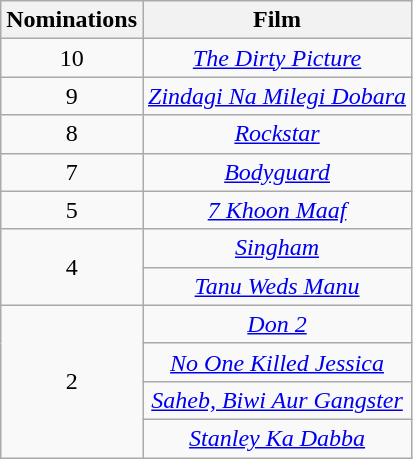<table class="wikitable plainrowheaders" style="text-align:center;">
<tr>
<th scope="col" style="width:55px;">Nominations</th>
<th scope="col" style="text-align:center;">Film</th>
</tr>
<tr>
<td scope="row" style="text-align:center">10</td>
<td><em><a href='#'>The Dirty Picture</a></em></td>
</tr>
<tr>
<td scope="row" style="text-align:center">9</td>
<td><em><a href='#'>Zindagi Na Milegi Dobara</a></em></td>
</tr>
<tr>
<td>8</td>
<td><a href='#'><em>Rockstar</em></a></td>
</tr>
<tr>
<td scope="row" style="text-align:center;">7</td>
<td><a href='#'><em>Bodyguard</em></a></td>
</tr>
<tr>
<td>5</td>
<td><em><a href='#'>7 Khoon Maaf</a></em></td>
</tr>
<tr>
<td rowspan="2">4</td>
<td><em><a href='#'>Singham</a></em></td>
</tr>
<tr>
<td><em><a href='#'>Tanu Weds Manu</a></em></td>
</tr>
<tr>
<td rowspan="4">2</td>
<td><em><a href='#'>Don 2</a></em></td>
</tr>
<tr>
<td><em><a href='#'>No One Killed Jessica</a></em></td>
</tr>
<tr>
<td><em><a href='#'>Saheb, Biwi Aur Gangster</a></em></td>
</tr>
<tr>
<td><em><a href='#'>Stanley Ka Dabba</a></em></td>
</tr>
</table>
